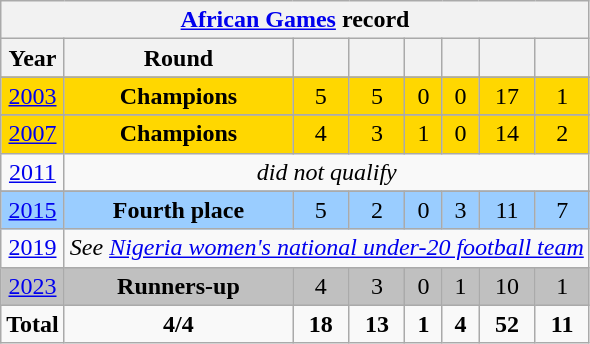<table class="wikitable" style="text-align: center;">
<tr>
<th colspan=8><a href='#'>African Games</a> record</th>
</tr>
<tr>
<th>Year</th>
<th>Round</th>
<th></th>
<th></th>
<th></th>
<th></th>
<th></th>
<th></th>
</tr>
<tr>
</tr>
<tr bgcolor=gold>
<td> <a href='#'>2003</a></td>
<td><strong>Champions</strong></td>
<td>5</td>
<td>5</td>
<td>0</td>
<td>0</td>
<td>17</td>
<td>1</td>
</tr>
<tr>
</tr>
<tr bgcolor=gold>
<td> <a href='#'>2007</a></td>
<td><strong>Champions</strong></td>
<td>4</td>
<td>3</td>
<td>1</td>
<td>0</td>
<td>14</td>
<td>2</td>
</tr>
<tr>
<td> <a href='#'>2011</a></td>
<td colspan=7><em>did not qualify</em></td>
</tr>
<tr>
</tr>
<tr bgcolor=#9acdff>
<td> <a href='#'>2015</a></td>
<td><strong>Fourth place</strong></td>
<td>5</td>
<td>2</td>
<td>0</td>
<td>3</td>
<td>11</td>
<td>7</td>
</tr>
<tr>
<td> <a href='#'>2019</a></td>
<td colspan=8><em>See <a href='#'>Nigeria women's national under-20 football team</a></em></td>
</tr>
<tr bgcolor=silver>
<td> <a href='#'>2023</a></td>
<td><strong>Runners-up</strong></td>
<td>4</td>
<td>3</td>
<td>0</td>
<td>1</td>
<td>10</td>
<td>1</td>
</tr>
<tr>
<td><strong>Total</strong></td>
<td><strong>4/4</strong></td>
<td><strong>18</strong></td>
<td><strong>13</strong></td>
<td><strong>1</strong></td>
<td><strong>4</strong></td>
<td><strong>52</strong></td>
<td><strong>11</strong></td>
</tr>
</table>
